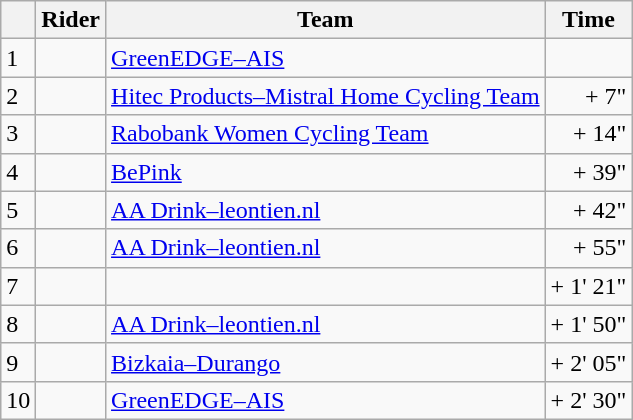<table class="wikitable">
<tr>
<th></th>
<th>Rider</th>
<th>Team</th>
<th>Time</th>
</tr>
<tr>
<td>1</td>
<td></td>
<td><a href='#'>GreenEDGE–AIS</a></td>
<td align="right"></td>
</tr>
<tr>
<td>2</td>
<td></td>
<td><a href='#'>Hitec Products–Mistral Home Cycling Team</a></td>
<td align="right">+ 7"</td>
</tr>
<tr>
<td>3</td>
<td></td>
<td><a href='#'>Rabobank Women Cycling Team</a></td>
<td align="right">+ 14"</td>
</tr>
<tr>
<td>4</td>
<td></td>
<td><a href='#'>BePink</a></td>
<td align="right">+ 39"</td>
</tr>
<tr>
<td>5</td>
<td></td>
<td><a href='#'>AA Drink–leontien.nl</a></td>
<td align="right">+ 42"</td>
</tr>
<tr>
<td>6</td>
<td></td>
<td><a href='#'>AA Drink–leontien.nl</a></td>
<td align="right">+ 55"</td>
</tr>
<tr>
<td>7</td>
<td></td>
<td></td>
<td align="right">+ 1' 21"</td>
</tr>
<tr>
<td>8</td>
<td></td>
<td><a href='#'>AA Drink–leontien.nl</a></td>
<td align="right">+ 1' 50"</td>
</tr>
<tr>
<td>9</td>
<td></td>
<td><a href='#'>Bizkaia–Durango</a></td>
<td align="right">+ 2' 05"</td>
</tr>
<tr>
<td>10</td>
<td></td>
<td><a href='#'>GreenEDGE–AIS</a></td>
<td align="right">+ 2' 30"</td>
</tr>
</table>
